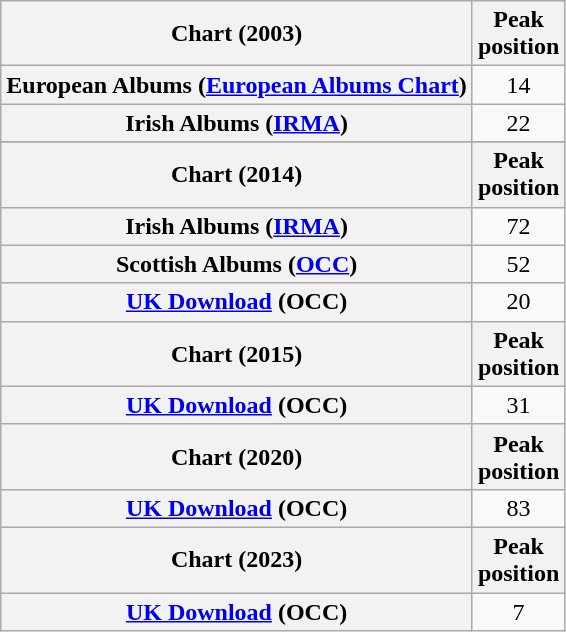<table class="wikitable sortable plainrowheaders">
<tr>
<th>Chart (2003)</th>
<th>Peak<br>position</th>
</tr>
<tr>
<th scope="row">European Albums (<a href='#'>European Albums Chart</a>)</th>
<td style="text-align:center;">14</td>
</tr>
<tr>
<th scope="row">Irish Albums (<a href='#'>IRMA</a>)</th>
<td align="center">22</td>
</tr>
<tr>
</tr>
<tr>
</tr>
<tr>
<th>Chart (2014)</th>
<th>Peak<br>position</th>
</tr>
<tr>
<th scope="row">Irish Albums (<a href='#'>IRMA</a>)</th>
<td style="text-align:center;">72</td>
</tr>
<tr>
<th scope="row">Scottish Albums (<a href='#'>OCC</a>)</th>
<td style="text-align:center;">52</td>
</tr>
<tr>
<th scope="row"><a href='#'>UK Download</a> (OCC)</th>
<td style="text-align:center;">20</td>
</tr>
<tr>
<th>Chart (2015)</th>
<th>Peak<br>position</th>
</tr>
<tr>
<th scope="row"><a href='#'>UK Download</a> (OCC)</th>
<td style="text-align:center;">31</td>
</tr>
<tr>
<th>Chart (2020)</th>
<th>Peak<br>position</th>
</tr>
<tr>
<th scope="row"><a href='#'>UK Download</a> (OCC)</th>
<td style="text-align:center;">83</td>
</tr>
<tr>
<th>Chart (2023)</th>
<th>Peak<br>position</th>
</tr>
<tr>
<th scope="row"><a href='#'>UK Download</a> (OCC)</th>
<td style="text-align:center;">7</td>
</tr>
</table>
